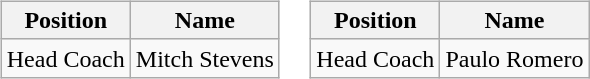<table>
<tr valign=top>
<td><br><table class="wikitable">
<tr>
<th>Position</th>
<th>Name</th>
</tr>
<tr>
<td>Head Coach</td>
<td> Mitch Stevens</td>
</tr>
</table>
</td>
<td><br><table class="wikitable">
<tr>
<th>Position</th>
<th>Name</th>
</tr>
<tr>
<td>Head Coach</td>
<td> Paulo Romero</td>
</tr>
</table>
</td>
</tr>
</table>
